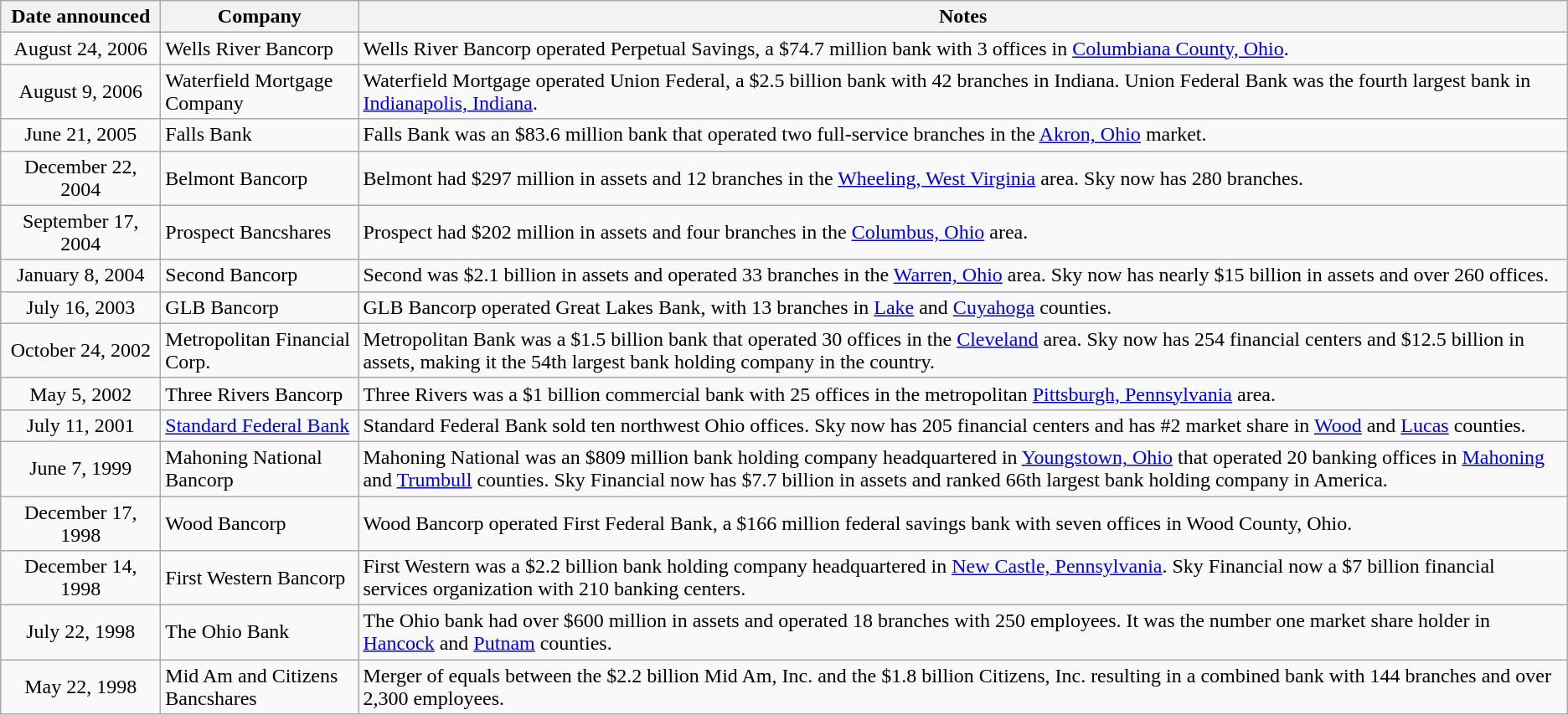<table class=wikitable>
<tr>
<th width=120>Date announced</th>
<th width=150>Company</th>
<th>Notes</th>
</tr>
<tr>
<td align=center>August 24, 2006</td>
<td>Wells River Bancorp</td>
<td>Wells River Bancorp operated Perpetual Savings, a $74.7 million bank with 3 offices in <a href='#'>Columbiana County, Ohio</a>.</td>
</tr>
<tr>
<td align=center>August 9, 2006</td>
<td>Waterfield Mortgage Company</td>
<td>Waterfield Mortgage operated Union Federal, a $2.5 billion bank with 42 branches in Indiana. Union Federal Bank was the fourth largest bank in <a href='#'>Indianapolis, Indiana</a>.</td>
</tr>
<tr>
<td align=center>June 21, 2005</td>
<td>Falls Bank</td>
<td>Falls Bank was an $83.6 million bank that operated two full-service branches in the <a href='#'>Akron, Ohio</a> market.</td>
</tr>
<tr>
<td align=center>December 22, 2004</td>
<td>Belmont Bancorp</td>
<td>Belmont had $297 million in assets and 12 branches in the <a href='#'>Wheeling, West Virginia</a> area. Sky now has 280 branches.</td>
</tr>
<tr>
<td align=center>September 17, 2004</td>
<td>Prospect Bancshares</td>
<td>Prospect had $202 million in assets and four branches in the <a href='#'>Columbus, Ohio</a> area.</td>
</tr>
<tr>
<td align=center>January 8, 2004</td>
<td>Second Bancorp</td>
<td>Second was $2.1 billion in assets and operated 33 branches in the <a href='#'>Warren, Ohio</a> area. Sky now has nearly $15 billion in assets and over 260 offices.</td>
</tr>
<tr>
<td align=center>July 16, 2003</td>
<td>GLB Bancorp</td>
<td>GLB Bancorp operated Great Lakes Bank, with 13 branches in <a href='#'>Lake</a> and <a href='#'>Cuyahoga</a> counties.</td>
</tr>
<tr>
<td align=center>October 24, 2002</td>
<td>Metropolitan Financial Corp.</td>
<td>Metropolitan Bank was a $1.5 billion bank that operated 30 offices in the <a href='#'>Cleveland</a> area. Sky now has 254 financial centers and $12.5 billion in assets, making it the 54th largest bank holding company in the country.</td>
</tr>
<tr>
<td align=center>May 5, 2002</td>
<td>Three Rivers Bancorp</td>
<td>Three Rivers was a $1 billion commercial bank with 25 offices in the metropolitan <a href='#'>Pittsburgh, Pennsylvania</a> area.</td>
</tr>
<tr>
<td align=center>July 11, 2001</td>
<td><a href='#'>Standard Federal Bank</a></td>
<td>Standard Federal Bank sold ten northwest Ohio offices. Sky now has 205 financial centers and has #2 market share in <a href='#'>Wood</a> and <a href='#'>Lucas</a> counties.</td>
</tr>
<tr>
<td align=center>June 7, 1999</td>
<td>Mahoning National Bancorp</td>
<td>Mahoning National was an $809 million bank holding company headquartered in <a href='#'>Youngstown, Ohio</a> that operated 20 banking offices in <a href='#'>Mahoning</a> and <a href='#'>Trumbull</a> counties. Sky Financial now has $7.7 billion in assets and ranked 66th largest bank holding company in America.</td>
</tr>
<tr>
<td align=center>December 17, 1998</td>
<td>Wood Bancorp</td>
<td>Wood Bancorp operated First Federal Bank, a $166 million federal savings bank with seven offices in Wood County, Ohio.</td>
</tr>
<tr>
<td align=center>December 14, 1998</td>
<td>First Western Bancorp</td>
<td>First Western was a $2.2 billion bank holding company headquartered in <a href='#'>New Castle, Pennsylvania</a>. Sky Financial now a $7 billion financial services organization with 210 banking centers.</td>
</tr>
<tr>
<td align=center>July 22, 1998</td>
<td>The Ohio Bank</td>
<td>The Ohio bank had over $600 million in assets and operated 18 branches with 250 employees. It was the number one market share holder in <a href='#'>Hancock</a> and <a href='#'>Putnam</a> counties.</td>
</tr>
<tr>
<td align=center>May 22, 1998</td>
<td>Mid Am and Citizens Bancshares</td>
<td>Merger of equals between the $2.2 billion Mid Am, Inc. and the $1.8 billion Citizens, Inc. resulting in a combined bank with 144 branches and over 2,300 employees.</td>
</tr>
</table>
